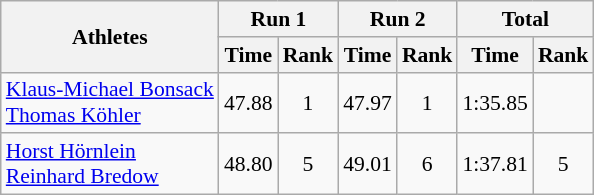<table class="wikitable" border="1" style="font-size:90%">
<tr>
<th rowspan="2">Athletes</th>
<th colspan="2">Run 1</th>
<th colspan="2">Run 2</th>
<th colspan="2">Total</th>
</tr>
<tr>
<th>Time</th>
<th>Rank</th>
<th>Time</th>
<th>Rank</th>
<th>Time</th>
<th>Rank</th>
</tr>
<tr>
<td><a href='#'>Klaus-Michael Bonsack</a><br><a href='#'>Thomas Köhler</a></td>
<td align="center">47.88</td>
<td align="center">1</td>
<td align="center">47.97</td>
<td align="center">1</td>
<td align="center">1:35.85</td>
<td align="center"></td>
</tr>
<tr>
<td><a href='#'>Horst Hörnlein</a><br><a href='#'>Reinhard Bredow</a></td>
<td align="center">48.80</td>
<td align="center">5</td>
<td align="center">49.01</td>
<td align="center">6</td>
<td align="center">1:37.81</td>
<td align="center">5</td>
</tr>
</table>
